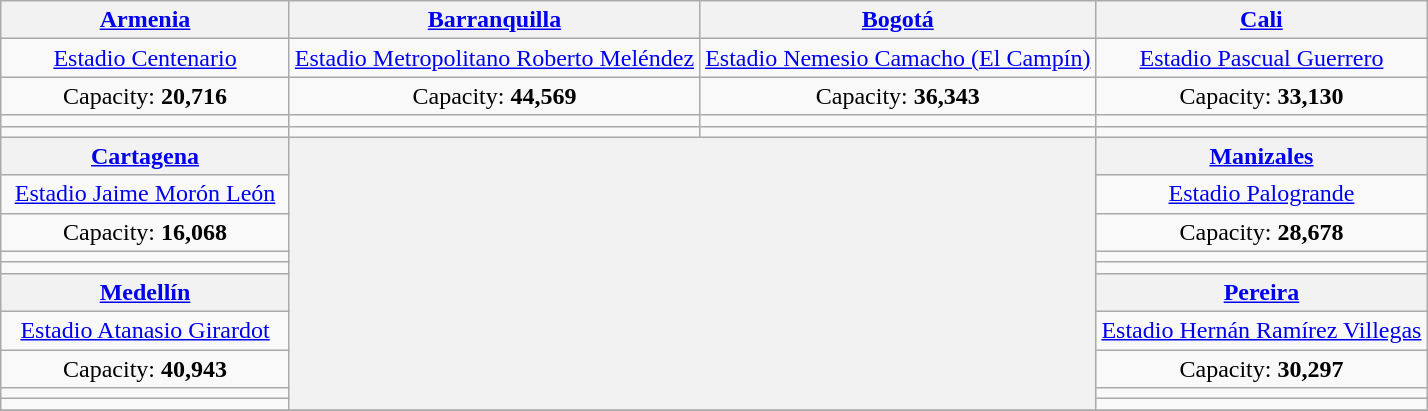<table class=wikitable style="text-align:center">
<tr>
<th width=185><a href='#'>Armenia</a></th>
<th><a href='#'>Barranquilla</a></th>
<th><a href='#'>Bogotá</a></th>
<th><a href='#'>Cali</a></th>
</tr>
<tr>
<td><a href='#'>Estadio Centenario</a></td>
<td><a href='#'>Estadio Metropolitano Roberto Meléndez</a></td>
<td><a href='#'>Estadio Nemesio Camacho (El Campín)</a></td>
<td><a href='#'>Estadio Pascual Guerrero</a></td>
</tr>
<tr>
<td>Capacity: <strong>20,716</strong></td>
<td>Capacity: <strong>44,569</strong></td>
<td>Capacity: <strong>36,343</strong></td>
<td>Capacity: <strong>33,130</strong></td>
</tr>
<tr>
<td><small></small></td>
<td><small></small></td>
<td><small></small></td>
<td><small></small></td>
</tr>
<tr>
<td></td>
<td></td>
<td></td>
<td></td>
</tr>
<tr>
<th><a href='#'>Cartagena</a></th>
<th rowspan=10 colspan=2></th>
<th><a href='#'>Manizales</a></th>
</tr>
<tr>
<td><a href='#'>Estadio Jaime Morón León</a></td>
<td><a href='#'>Estadio Palogrande</a></td>
</tr>
<tr>
<td>Capacity: <strong>16,068</strong></td>
<td>Capacity: <strong>28,678</strong></td>
</tr>
<tr>
<td><small></small></td>
<td><small></small></td>
</tr>
<tr>
<td></td>
<td></td>
</tr>
<tr>
<th><a href='#'>Medellín</a></th>
<th><a href='#'>Pereira</a></th>
</tr>
<tr>
<td><a href='#'>Estadio Atanasio Girardot</a></td>
<td><a href='#'>Estadio Hernán Ramírez Villegas</a></td>
</tr>
<tr>
<td>Capacity: <strong>40,943 </strong></td>
<td>Capacity: <strong>30,297</strong></td>
</tr>
<tr>
<td><small></small></td>
<td><small></small></td>
</tr>
<tr>
<td></td>
<td></td>
</tr>
<tr>
</tr>
</table>
